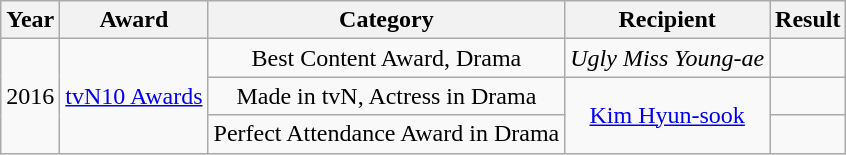<table class="wikitable sortable plainrowheaders" style="text-align:center;">
<tr>
<th>Year</th>
<th>Award</th>
<th>Category</th>
<th>Recipient</th>
<th>Result</th>
</tr>
<tr>
<td rowspan="3">2016</td>
<td rowspan="3"><a href='#'>tvN10 Awards</a></td>
<td>Best Content Award, Drama</td>
<td><em>Ugly Miss Young-ae</em></td>
<td></td>
</tr>
<tr>
<td>Made in tvN, Actress in Drama</td>
<td rowspan="2"><a href='#'>Kim Hyun-sook</a></td>
<td></td>
</tr>
<tr>
<td>Perfect Attendance Award in Drama</td>
<td></td>
</tr>
</table>
